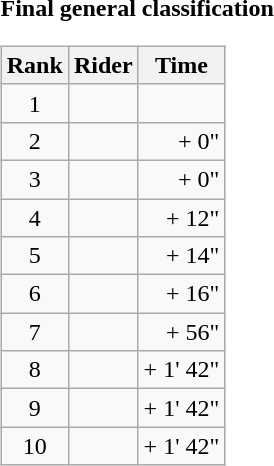<table>
<tr>
<td><strong>Final general classification</strong><br><table class="wikitable">
<tr>
<th scope="col">Rank</th>
<th scope="col">Rider</th>
<th scope="col">Time</th>
</tr>
<tr>
<td style="text-align:center;">1</td>
<td></td>
<td style="text-align:right;"></td>
</tr>
<tr>
<td style="text-align:center;">2</td>
<td></td>
<td style="text-align:right;">+ 0"</td>
</tr>
<tr>
<td style="text-align:center;">3</td>
<td></td>
<td style="text-align:right;">+ 0"</td>
</tr>
<tr>
<td style="text-align:center;">4</td>
<td></td>
<td style="text-align:right;">+ 12"</td>
</tr>
<tr>
<td style="text-align:center;">5</td>
<td></td>
<td style="text-align:right;">+ 14"</td>
</tr>
<tr>
<td style="text-align:center;">6</td>
<td></td>
<td style="text-align:right;">+ 16"</td>
</tr>
<tr>
<td style="text-align:center;">7</td>
<td></td>
<td style="text-align:right;">+ 56"</td>
</tr>
<tr>
<td style="text-align:center;">8</td>
<td></td>
<td style="text-align:right;">+ 1' 42"</td>
</tr>
<tr>
<td style="text-align:center;">9</td>
<td></td>
<td style="text-align:right;">+ 1' 42"</td>
</tr>
<tr>
<td style="text-align:center;">10</td>
<td></td>
<td style="text-align:right;">+ 1' 42"</td>
</tr>
</table>
</td>
</tr>
</table>
